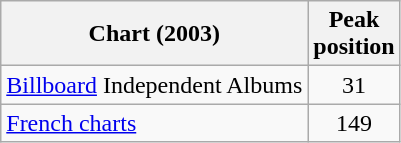<table class="wikitable">
<tr>
<th>Chart (2003)</th>
<th>Peak<br>position</th>
</tr>
<tr>
<td><a href='#'>Billboard</a> Independent Albums</td>
<td align="center">31</td>
</tr>
<tr>
<td><a href='#'>French charts</a></td>
<td align="center">149</td>
</tr>
</table>
